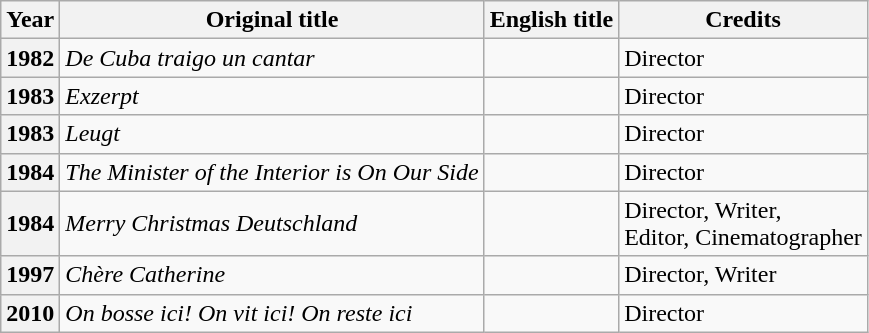<table class="wikitable sortable">
<tr>
<th>Year</th>
<th>Original title</th>
<th>English title</th>
<th>Credits</th>
</tr>
<tr>
<th>1982</th>
<td><em>De Cuba traigo un cantar</em></td>
<td></td>
<td>Director</td>
</tr>
<tr>
<th>1983</th>
<td><em>Exzerpt</em></td>
<td></td>
<td>Director</td>
</tr>
<tr>
<th>1983</th>
<td><em>Leugt</em></td>
<td></td>
<td>Director</td>
</tr>
<tr>
<th>1984</th>
<td><em>The Minister of the Interior is On Our Side</em></td>
<td></td>
<td>Director</td>
</tr>
<tr>
<th>1984</th>
<td><em>Merry Christmas Deutschland</em></td>
<td></td>
<td>Director, Writer,<br>Editor, Cinematographer</td>
</tr>
<tr>
<th>1997</th>
<td><em>Chère Catherine</em></td>
<td></td>
<td>Director, Writer</td>
</tr>
<tr>
<th>2010</th>
<td><em>On bosse ici! On vit ici! On reste ici</em></td>
<td></td>
<td>Director</td>
</tr>
</table>
